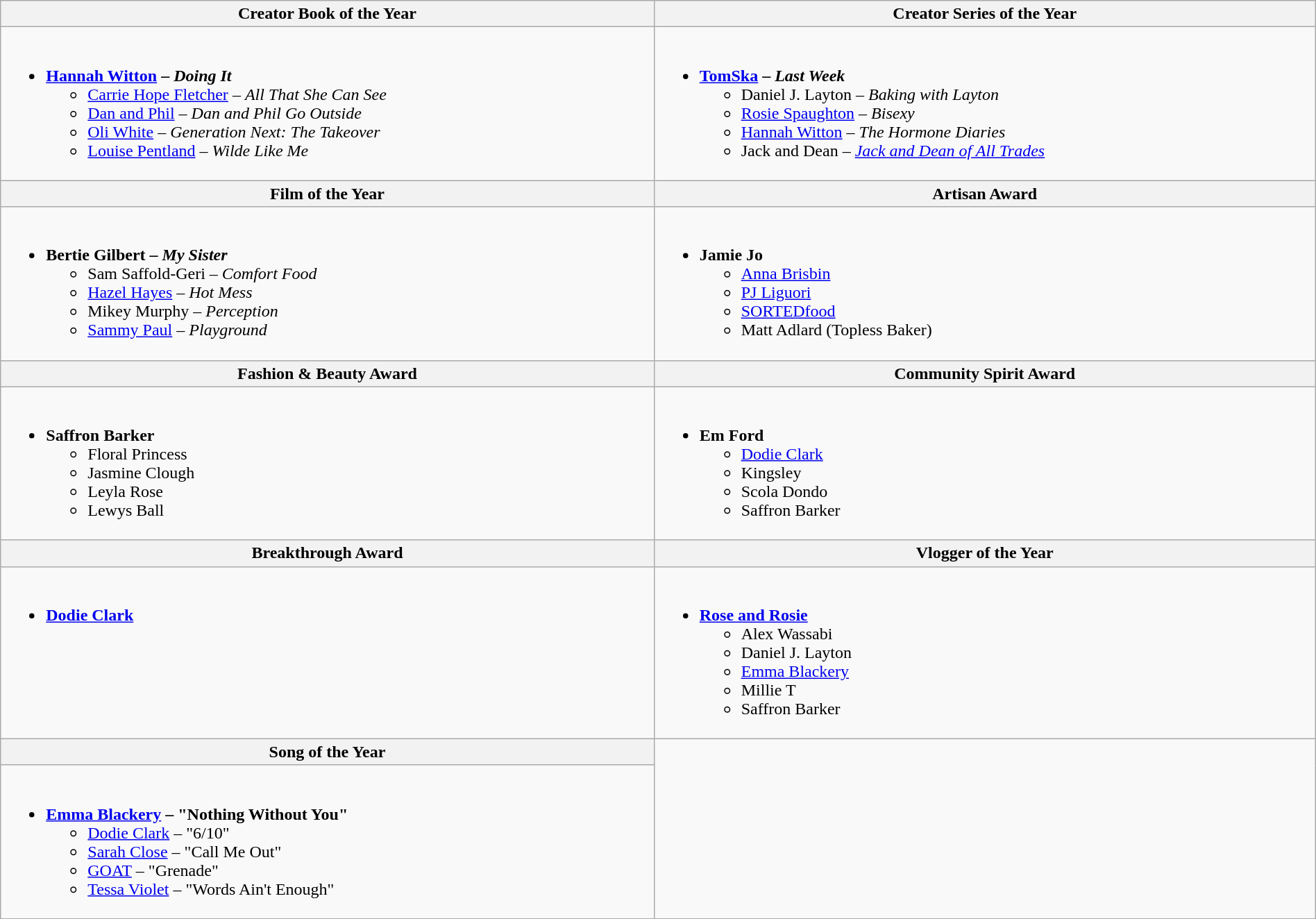<table class="wikitable" style="width:100%">
<tr>
<th style:"width:50%">Creator Book of the Year</th>
<th style:"width:50%">Creator Series of the Year</th>
</tr>
<tr>
<td valign="top"><br><ul><li><strong><a href='#'>Hannah Witton</a> – <em>Doing It</em> </strong><ul><li><a href='#'>Carrie Hope Fletcher</a> – <em>All That She Can See</em></li><li><a href='#'>Dan and Phil</a> – <em>Dan and Phil Go Outside</em></li><li><a href='#'>Oli White</a> – <em>Generation Next: The Takeover</em></li><li><a href='#'>Louise Pentland</a> – <em>Wilde Like Me</em></li></ul></li></ul></td>
<td valign="top"><br><ul><li><strong><a href='#'>TomSka</a> – <em>Last Week</em> </strong><ul><li>Daniel J. Layton – <em>Baking with Layton</em></li><li><a href='#'>Rosie Spaughton</a> – <em>Bisexy</em></li><li><a href='#'>Hannah Witton</a> – <em>The Hormone Diaries</em></li><li>Jack and Dean – <em><a href='#'>Jack and Dean of All Trades</a></em></li></ul></li></ul></td>
</tr>
<tr>
<th style:"width:50%">Film of the Year</th>
<th style:"width:50%">Artisan Award</th>
</tr>
<tr>
<td valign="top"><br><ul><li><strong>Bertie Gilbert – <em>My Sister</em> </strong><ul><li>Sam Saffold-Geri – <em>Comfort Food</em></li><li><a href='#'>Hazel Hayes</a> – <em>Hot Mess</em></li><li>Mikey Murphy – <em>Perception</em></li><li><a href='#'>Sammy Paul</a> – <em>Playground</em></li></ul></li></ul></td>
<td valign="top"><br><ul><li><strong>Jamie Jo</strong><ul><li><a href='#'>Anna Brisbin</a></li><li><a href='#'>PJ Liguori</a></li><li><a href='#'>SORTEDfood</a></li><li>Matt Adlard (Topless Baker)</li></ul></li></ul></td>
</tr>
<tr>
<th style:"width:50%">Fashion & Beauty Award</th>
<th style:"width:50%">Community Spirit Award</th>
</tr>
<tr>
<td valign="top"><br><ul><li><strong>Saffron Barker</strong><ul><li>Floral Princess</li><li>Jasmine Clough</li><li>Leyla Rose</li><li>Lewys Ball</li></ul></li></ul></td>
<td valign="top"><br><ul><li><strong>Em Ford</strong><ul><li><a href='#'>Dodie Clark</a></li><li>Kingsley</li><li>Scola Dondo</li><li>Saffron Barker</li></ul></li></ul></td>
</tr>
<tr>
<th style:"width:50%">Breakthrough Award</th>
<th style:"width:50%">Vlogger of the Year</th>
</tr>
<tr>
<td valign="top"><br><ul><li><strong><a href='#'>Dodie Clark</a></strong></li></ul></td>
<td valign="top"><br><ul><li><strong><a href='#'>Rose and Rosie</a></strong><ul><li>Alex Wassabi</li><li>Daniel J. Layton</li><li><a href='#'>Emma Blackery</a></li><li>Millie T</li><li>Saffron Barker</li></ul></li></ul></td>
</tr>
<tr>
<th style:"width:50%">Song of the Year</th>
</tr>
<tr>
<td valign="top"><br><ul><li><strong><a href='#'>Emma Blackery</a> – "Nothing Without You"</strong><ul><li><a href='#'>Dodie Clark</a> – "6/10"</li><li><a href='#'>Sarah Close</a> – "Call Me Out"</li><li><a href='#'>GOAT</a> – "Grenade"</li><li><a href='#'>Tessa Violet</a> – "Words Ain't Enough"</li></ul></li></ul></td>
</tr>
<tr>
</tr>
</table>
